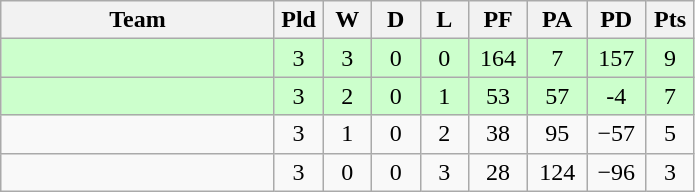<table class="wikitable" style="text-align:center;">
<tr>
<th width=175>Team</th>
<th width=25 abbr="Played">Pld</th>
<th width=25 abbr="Won">W</th>
<th width=25 abbr="Drawn">D</th>
<th width=25 abbr="Lost">L</th>
<th width=32 abbr="Points for">PF</th>
<th width=32 abbr="Points against">PA</th>
<th width=32 abbr="Points difference">PD</th>
<th width=25 abbr="Points">Pts</th>
</tr>
<tr bgcolor="#ccffcc">
<td align=left></td>
<td>3</td>
<td>3</td>
<td>0</td>
<td>0</td>
<td>164</td>
<td>7</td>
<td>157</td>
<td>9</td>
</tr>
<tr bgcolor="#ccffcc">
<td align=left></td>
<td>3</td>
<td>2</td>
<td>0</td>
<td>1</td>
<td>53</td>
<td>57</td>
<td>-4</td>
<td>7</td>
</tr>
<tr>
<td align=left></td>
<td>3</td>
<td>1</td>
<td>0</td>
<td>2</td>
<td>38</td>
<td>95</td>
<td>−57</td>
<td>5</td>
</tr>
<tr>
<td align=left></td>
<td>3</td>
<td>0</td>
<td>0</td>
<td>3</td>
<td>28</td>
<td>124</td>
<td>−96</td>
<td>3</td>
</tr>
</table>
